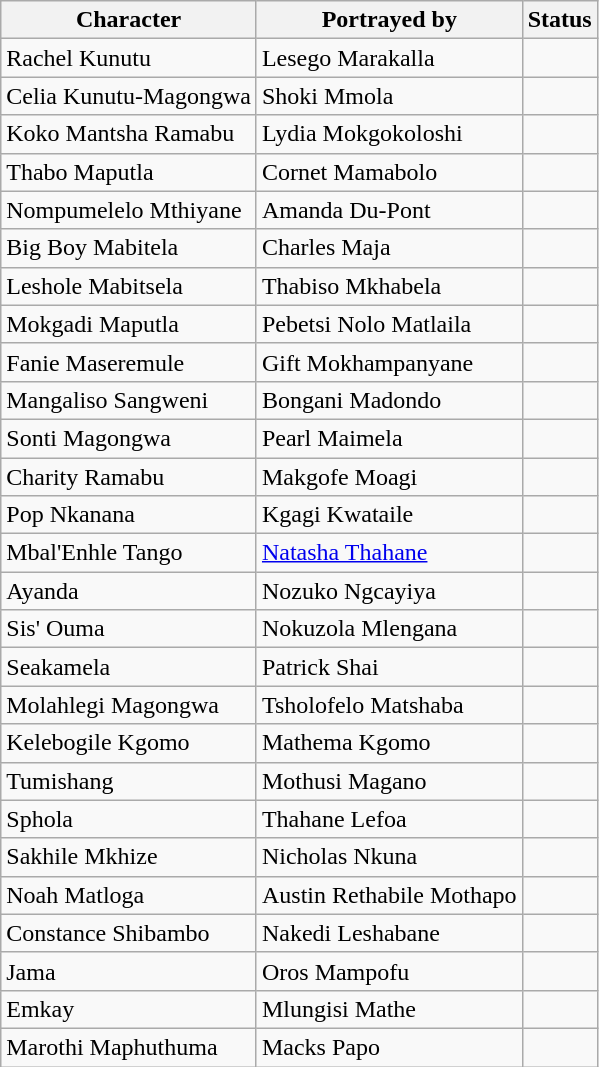<table class="wikitable">
<tr>
<th>Character</th>
<th>Portrayed by</th>
<th>Status</th>
</tr>
<tr>
<td>Rachel Kunutu</td>
<td>Lesego Marakalla</td>
<td></td>
</tr>
<tr>
<td>Celia Kunutu-Magongwa</td>
<td>Shoki Mmola</td>
<td></td>
</tr>
<tr>
<td>Koko Mantsha Ramabu</td>
<td>Lydia Mokgokoloshi</td>
<td></td>
</tr>
<tr>
<td>Thabo Maputla</td>
<td>Cornet Mamabolo</td>
<td></td>
</tr>
<tr>
<td>Nompumelelo Mthiyane</td>
<td>Amanda Du-Pont</td>
<td></td>
</tr>
<tr>
<td>Big Boy Mabitela</td>
<td>Charles Maja</td>
<td></td>
</tr>
<tr>
<td>Leshole Mabitsela</td>
<td>Thabiso Mkhabela</td>
<td></td>
</tr>
<tr>
<td>Mokgadi Maputla</td>
<td>Pebetsi Nolo Matlaila</td>
<td></td>
</tr>
<tr>
<td>Fanie Maseremule</td>
<td>Gift Mokhampanyane</td>
<td></td>
</tr>
<tr>
<td>Mangaliso Sangweni</td>
<td>Bongani Madondo</td>
<td></td>
</tr>
<tr>
<td>Sonti Magongwa</td>
<td>Pearl Maimela</td>
<td></td>
</tr>
<tr>
<td>Charity Ramabu</td>
<td>Makgofe Moagi</td>
<td></td>
</tr>
<tr>
<td>Pop Nkanana</td>
<td>Kgagi Kwataile</td>
<td></td>
</tr>
<tr>
<td>Mbal'Enhle Tango</td>
<td><a href='#'>Natasha Thahane</a></td>
<td></td>
</tr>
<tr>
<td>Ayanda</td>
<td>Nozuko Ngcayiya</td>
<td></td>
</tr>
<tr>
<td>Sis' Ouma</td>
<td>Nokuzola Mlengana</td>
<td></td>
</tr>
<tr>
<td>Seakamela</td>
<td>Patrick Shai</td>
<td></td>
</tr>
<tr>
<td>Molahlegi Magongwa</td>
<td>Tsholofelo Matshaba</td>
<td></td>
</tr>
<tr>
<td>Kelebogile Kgomo</td>
<td>Mathema Kgomo</td>
<td></td>
</tr>
<tr>
<td>Tumishang</td>
<td>Mothusi Magano</td>
<td></td>
</tr>
<tr>
<td>Sphola</td>
<td>Thahane Lefoa</td>
<td></td>
</tr>
<tr>
<td>Sakhile Mkhize</td>
<td>Nicholas Nkuna</td>
<td></td>
</tr>
<tr>
<td>Noah Matloga</td>
<td>Austin Rethabile Mothapo</td>
<td></td>
</tr>
<tr>
<td>Constance Shibambo</td>
<td>Nakedi Leshabane</td>
<td></td>
</tr>
<tr>
<td>Jama</td>
<td>Oros Mampofu</td>
<td></td>
</tr>
<tr>
<td>Emkay</td>
<td>Mlungisi Mathe</td>
<td></td>
</tr>
<tr>
<td>Marothi Maphuthuma</td>
<td>Macks Papo</td>
<td></td>
</tr>
</table>
